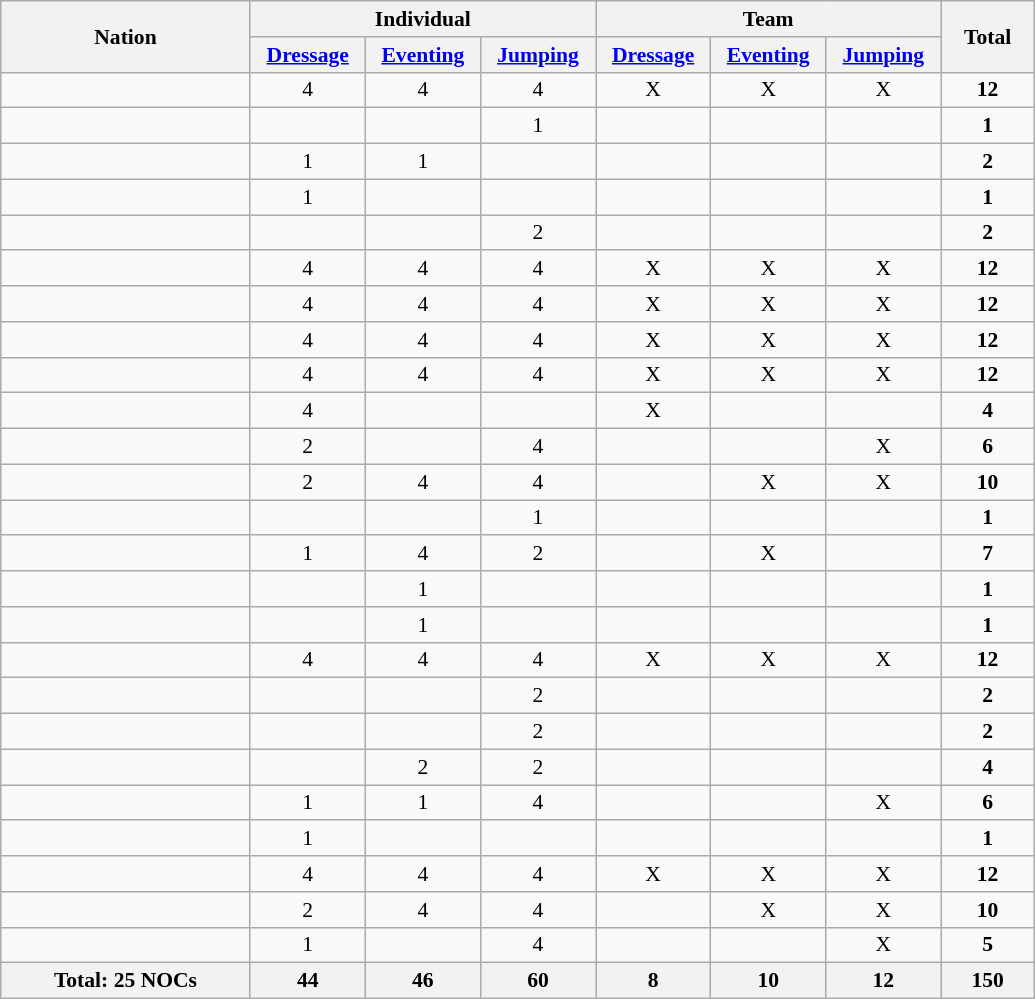<table class="wikitable" width=690 style="text-align:center; font-size:90%">
<tr>
<th rowspan="2" align="left">Nation</th>
<th colspan="3">Individual</th>
<th colspan="3">Team</th>
<th rowspan="2">Total</th>
</tr>
<tr>
<th width=70><a href='#'>Dressage</a></th>
<th width=70><a href='#'>Eventing</a></th>
<th width=70><a href='#'>Jumping</a></th>
<th width=70><a href='#'>Dressage</a></th>
<th width=70><a href='#'>Eventing</a></th>
<th width=70><a href='#'>Jumping</a></th>
</tr>
<tr>
<td align=left></td>
<td>4</td>
<td>4</td>
<td>4</td>
<td>X</td>
<td>X</td>
<td>X</td>
<td><strong>12</strong></td>
</tr>
<tr>
<td align=left></td>
<td></td>
<td></td>
<td>1</td>
<td></td>
<td></td>
<td></td>
<td><strong>1</strong></td>
</tr>
<tr>
<td align=left></td>
<td>1</td>
<td>1</td>
<td></td>
<td></td>
<td></td>
<td></td>
<td><strong>2</strong></td>
</tr>
<tr>
<td align=left></td>
<td>1</td>
<td></td>
<td></td>
<td></td>
<td></td>
<td></td>
<td><strong>1</strong></td>
</tr>
<tr>
<td align=left></td>
<td></td>
<td></td>
<td>2</td>
<td></td>
<td></td>
<td></td>
<td><strong>2</strong></td>
</tr>
<tr>
<td align=left></td>
<td>4</td>
<td>4</td>
<td>4</td>
<td>X</td>
<td>X</td>
<td>X</td>
<td><strong>12</strong></td>
</tr>
<tr>
<td align=left></td>
<td>4</td>
<td>4</td>
<td>4</td>
<td>X</td>
<td>X</td>
<td>X</td>
<td><strong>12</strong></td>
</tr>
<tr>
<td align=left></td>
<td>4</td>
<td>4</td>
<td>4</td>
<td>X</td>
<td>X</td>
<td>X</td>
<td><strong>12</strong></td>
</tr>
<tr>
<td align=left></td>
<td>4</td>
<td>4</td>
<td>4</td>
<td>X</td>
<td>X</td>
<td>X</td>
<td><strong>12</strong></td>
</tr>
<tr>
<td align=left></td>
<td>4</td>
<td></td>
<td></td>
<td>X</td>
<td></td>
<td></td>
<td><strong>4</strong></td>
</tr>
<tr>
<td align=left></td>
<td>2</td>
<td></td>
<td>4</td>
<td></td>
<td></td>
<td>X</td>
<td><strong>6</strong></td>
</tr>
<tr>
<td align=left></td>
<td>2</td>
<td>4</td>
<td>4</td>
<td></td>
<td>X</td>
<td>X</td>
<td><strong>10</strong></td>
</tr>
<tr>
<td align=left></td>
<td></td>
<td></td>
<td>1</td>
<td></td>
<td></td>
<td></td>
<td><strong>1</strong></td>
</tr>
<tr>
<td align=left></td>
<td>1</td>
<td>4</td>
<td>2</td>
<td></td>
<td>X</td>
<td></td>
<td><strong>7</strong></td>
</tr>
<tr>
<td align=left></td>
<td></td>
<td>1</td>
<td></td>
<td></td>
<td></td>
<td></td>
<td><strong>1</strong></td>
</tr>
<tr>
<td align=left></td>
<td></td>
<td>1</td>
<td></td>
<td></td>
<td></td>
<td></td>
<td><strong>1</strong></td>
</tr>
<tr>
<td align=left></td>
<td>4</td>
<td>4</td>
<td>4</td>
<td>X</td>
<td>X</td>
<td>X</td>
<td><strong>12</strong></td>
</tr>
<tr>
<td align=left></td>
<td></td>
<td></td>
<td>2</td>
<td></td>
<td></td>
<td></td>
<td><strong>2</strong></td>
</tr>
<tr>
<td align=left></td>
<td></td>
<td></td>
<td>2</td>
<td></td>
<td></td>
<td></td>
<td><strong>2</strong></td>
</tr>
<tr>
<td align=left></td>
<td></td>
<td>2</td>
<td>2</td>
<td></td>
<td></td>
<td></td>
<td><strong>4</strong></td>
</tr>
<tr>
<td align=left></td>
<td>1</td>
<td>1</td>
<td>4</td>
<td></td>
<td></td>
<td>X</td>
<td><strong>6</strong></td>
</tr>
<tr>
<td align=left></td>
<td>1</td>
<td></td>
<td></td>
<td></td>
<td></td>
<td></td>
<td><strong>1</strong></td>
</tr>
<tr>
<td align=left></td>
<td>4</td>
<td>4</td>
<td>4</td>
<td>X</td>
<td>X</td>
<td>X</td>
<td><strong>12</strong></td>
</tr>
<tr>
<td align=left></td>
<td>2</td>
<td>4</td>
<td>4</td>
<td></td>
<td>X</td>
<td>X</td>
<td><strong>10</strong></td>
</tr>
<tr>
<td align=left></td>
<td>1</td>
<td></td>
<td>4</td>
<td></td>
<td></td>
<td>X</td>
<td><strong>5</strong></td>
</tr>
<tr>
<th>Total: 25 NOCs</th>
<th>44</th>
<th>46</th>
<th>60</th>
<th>8</th>
<th>10</th>
<th>12</th>
<th>150</th>
</tr>
</table>
